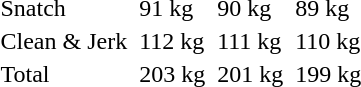<table>
<tr>
<td>Snatch</td>
<td></td>
<td>91 kg</td>
<td></td>
<td>90 kg</td>
<td></td>
<td>89 kg</td>
</tr>
<tr>
<td>Clean & Jerk</td>
<td></td>
<td>112 kg</td>
<td></td>
<td>111 kg</td>
<td></td>
<td>110 kg</td>
</tr>
<tr>
<td>Total</td>
<td></td>
<td>203 kg</td>
<td></td>
<td>201 kg</td>
<td></td>
<td>199 kg</td>
</tr>
</table>
